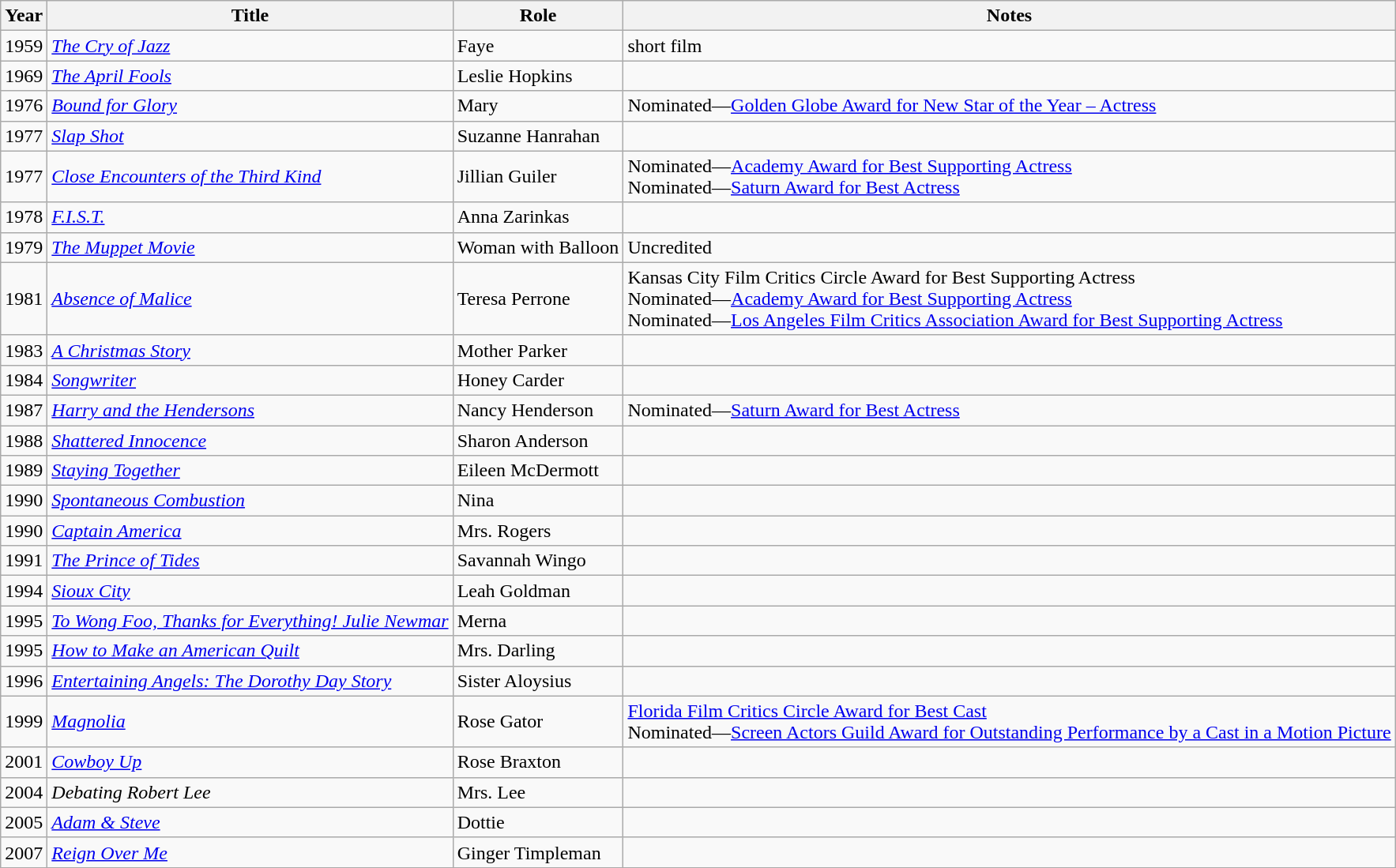<table class="wikitable sortable">
<tr>
<th>Year</th>
<th>Title</th>
<th>Role</th>
<th>Notes</th>
</tr>
<tr>
<td>1959</td>
<td><em><a href='#'>The Cry of Jazz</a></em></td>
<td>Faye</td>
<td>short film</td>
</tr>
<tr>
<td>1969</td>
<td><em><a href='#'>The April Fools</a></em></td>
<td>Leslie Hopkins</td>
<td></td>
</tr>
<tr>
<td>1976</td>
<td><em><a href='#'>Bound for Glory</a></em></td>
<td>Mary</td>
<td>Nominated—<a href='#'>Golden Globe Award for New Star of the Year – Actress</a></td>
</tr>
<tr>
<td>1977</td>
<td><em><a href='#'>Slap Shot</a></em></td>
<td>Suzanne Hanrahan</td>
<td></td>
</tr>
<tr>
<td>1977</td>
<td><em><a href='#'>Close Encounters of the Third Kind</a></em></td>
<td>Jillian Guiler</td>
<td>Nominated—<a href='#'>Academy Award for Best Supporting Actress</a><br>Nominated—<a href='#'>Saturn Award for Best Actress</a></td>
</tr>
<tr>
<td>1978</td>
<td><em><a href='#'>F.I.S.T.</a></em></td>
<td>Anna Zarinkas</td>
<td></td>
</tr>
<tr>
<td>1979</td>
<td><em><a href='#'>The Muppet Movie</a></em></td>
<td>Woman with Balloon</td>
<td>Uncredited</td>
</tr>
<tr>
<td>1981</td>
<td><em><a href='#'>Absence of Malice</a></em></td>
<td>Teresa Perrone</td>
<td>Kansas City Film Critics Circle Award for Best Supporting Actress<br>Nominated—<a href='#'>Academy Award for Best Supporting Actress</a><br>Nominated—<a href='#'>Los Angeles Film Critics Association Award for Best Supporting Actress</a></td>
</tr>
<tr>
<td>1983</td>
<td><em><a href='#'>A Christmas Story</a></em></td>
<td>Mother Parker</td>
<td></td>
</tr>
<tr>
<td>1984</td>
<td><em><a href='#'>Songwriter</a></em></td>
<td>Honey Carder</td>
<td></td>
</tr>
<tr>
<td>1987</td>
<td><em><a href='#'>Harry and the Hendersons</a></em></td>
<td>Nancy Henderson</td>
<td>Nominated—<a href='#'>Saturn Award for Best Actress</a></td>
</tr>
<tr>
<td>1988</td>
<td><em><a href='#'>Shattered Innocence</a></em></td>
<td>Sharon Anderson</td>
<td></td>
</tr>
<tr>
<td>1989</td>
<td><em><a href='#'>Staying Together</a></em></td>
<td>Eileen McDermott</td>
<td></td>
</tr>
<tr>
<td>1990</td>
<td><em><a href='#'>Spontaneous Combustion</a></em></td>
<td>Nina</td>
<td></td>
</tr>
<tr>
<td>1990</td>
<td><em><a href='#'>Captain America</a></em></td>
<td>Mrs. Rogers</td>
<td></td>
</tr>
<tr>
<td>1991</td>
<td><em><a href='#'>The Prince of Tides</a></em></td>
<td>Savannah Wingo</td>
<td></td>
</tr>
<tr>
<td>1994</td>
<td><em><a href='#'>Sioux City</a></em></td>
<td>Leah Goldman</td>
<td></td>
</tr>
<tr>
<td>1995</td>
<td><em><a href='#'>To Wong Foo, Thanks for Everything! Julie Newmar</a></em></td>
<td>Merna</td>
<td></td>
</tr>
<tr>
<td>1995</td>
<td><em><a href='#'>How to Make an American Quilt</a></em></td>
<td>Mrs. Darling</td>
<td></td>
</tr>
<tr>
<td>1996</td>
<td><em><a href='#'>Entertaining Angels: The Dorothy Day Story</a></em></td>
<td>Sister Aloysius</td>
<td></td>
</tr>
<tr>
<td>1999</td>
<td><em><a href='#'>Magnolia</a></em></td>
<td>Rose Gator</td>
<td><a href='#'>Florida Film Critics Circle Award for Best Cast</a><br>Nominated—<a href='#'>Screen Actors Guild Award for Outstanding Performance by a Cast in a Motion Picture</a></td>
</tr>
<tr>
<td>2001</td>
<td><em><a href='#'>Cowboy Up</a></em></td>
<td>Rose Braxton</td>
<td></td>
</tr>
<tr>
<td>2004</td>
<td><em>Debating Robert Lee</em></td>
<td>Mrs. Lee</td>
<td></td>
</tr>
<tr>
<td>2005</td>
<td><em><a href='#'>Adam & Steve</a></em></td>
<td>Dottie</td>
<td></td>
</tr>
<tr>
<td>2007</td>
<td><em><a href='#'>Reign Over Me</a></em></td>
<td>Ginger Timpleman</td>
<td></td>
</tr>
<tr>
</tr>
</table>
